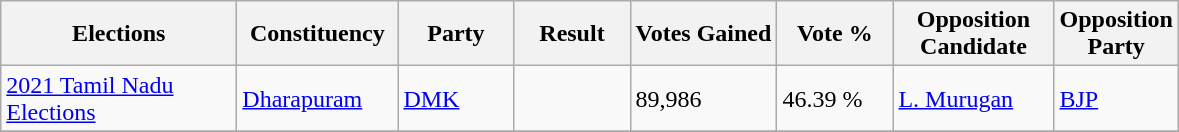<table class="sortable wikitable">
<tr>
<th width=150>Elections</th>
<th width=100>Constituency</th>
<th width=70>Party</th>
<th width=70>Result</th>
<th>Votes Gained</th>
<th width="70">Vote %</th>
<th width="100">Opposition Candidate</th>
<th width=70>Opposition Party</th>
</tr>
<tr>
<td><a href='#'>2021 Tamil Nadu Elections</a></td>
<td><a href='#'>Dharapuram</a></td>
<td><a href='#'>DMK</a></td>
<td></td>
<td>89,986</td>
<td>46.39 %</td>
<td><a href='#'>L. Murugan</a></td>
<td><a href='#'>BJP</a></td>
</tr>
<tr>
</tr>
</table>
